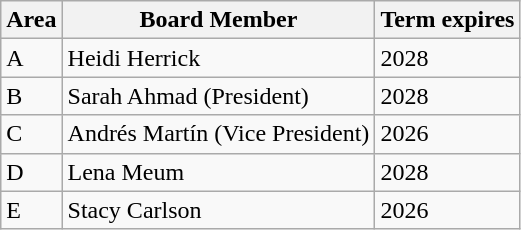<table class="wikitable">
<tr>
<th>Area</th>
<th>Board Member</th>
<th>Term expires</th>
</tr>
<tr>
<td>A</td>
<td>Heidi Herrick</td>
<td>2028</td>
</tr>
<tr>
<td>B</td>
<td>Sarah Ahmad (President)</td>
<td>2028</td>
</tr>
<tr>
<td>C</td>
<td>Andrés Martín (Vice President)</td>
<td>2026</td>
</tr>
<tr>
<td>D</td>
<td>Lena Meum</td>
<td>2028</td>
</tr>
<tr>
<td>E</td>
<td>Stacy Carlson</td>
<td>2026</td>
</tr>
</table>
